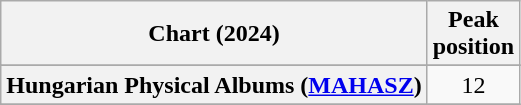<table class="wikitable sortable plainrowheaders" style="text-align:center">
<tr>
<th scope="col">Chart (2024)</th>
<th scope="col">Peak<br>position</th>
</tr>
<tr>
</tr>
<tr>
<th scope="row">Hungarian Physical Albums (<a href='#'>MAHASZ</a>)</th>
<td align="center">12</td>
</tr>
<tr>
</tr>
</table>
